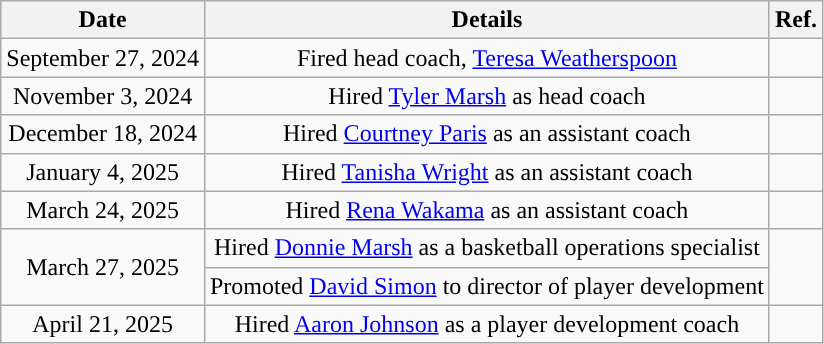<table class="wikitable sortable sortable" style="text-align: center">
<tr>
<th>Date</th>
<th>Details</th>
<th>Ref.</th>
</tr>
<tr>
<td>September 27, 2024</td>
<td>Fired head coach, <a href='#'>Teresa Weatherspoon</a></td>
<td></td>
</tr>
<tr>
<td>November 3, 2024</td>
<td>Hired <a href='#'>Tyler Marsh</a> as head coach</td>
<td></td>
</tr>
<tr>
<td>December 18, 2024</td>
<td>Hired <a href='#'>Courtney Paris</a> as an assistant coach</td>
<td></td>
</tr>
<tr>
<td>January 4, 2025</td>
<td>Hired <a href='#'>Tanisha Wright</a> as an assistant coach</td>
<td></td>
</tr>
<tr>
<td>March 24, 2025</td>
<td>Hired <a href='#'>Rena Wakama</a> as an assistant coach</td>
<td></td>
</tr>
<tr>
<td rowspan=2>March 27, 2025</td>
<td>Hired <a href='#'>Donnie Marsh</a> as a basketball operations specialist</td>
<td rowspan=2></td>
</tr>
<tr>
<td>Promoted <a href='#'>David Simon</a> to director of player development</td>
</tr>
<tr>
<td>April 21, 2025</td>
<td>Hired <a href='#'>Aaron Johnson</a> as a player development coach</td>
<td></td>
</tr>
</table>
